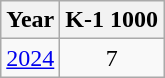<table class="wikitable" style="text-align:center;">
<tr>
<th>Year</th>
<th>K-1 1000</th>
</tr>
<tr>
<td><a href='#'>2024</a></td>
<td>7</td>
</tr>
</table>
